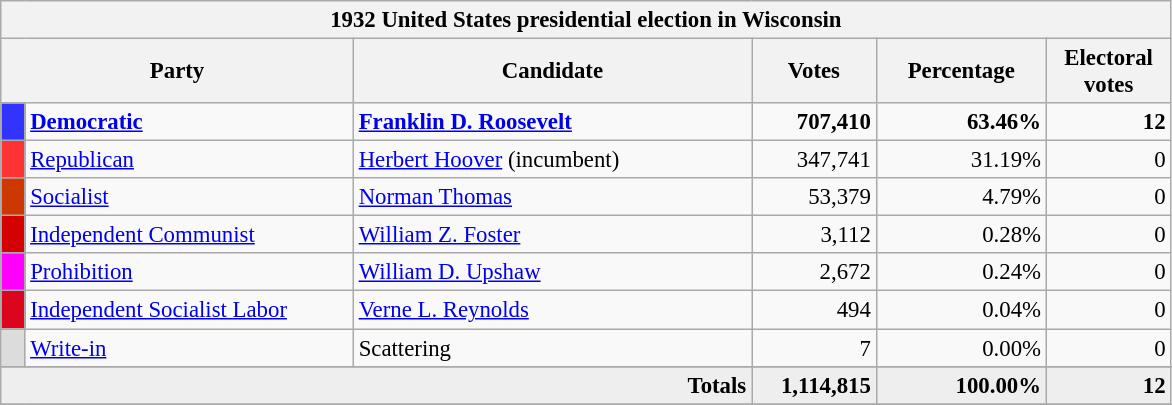<table class="wikitable nowrap" style="font-size: 95%;">
<tr>
<th colspan="6">1932 United States presidential election in Wisconsin</th>
</tr>
<tr>
<th colspan="2" style="width: 15em">Party</th>
<th style="width: 17em">Candidate</th>
<th style="width: 5em">Votes</th>
<th style="width: 7em">Percentage</th>
<th style="width: 5em">Electoral votes</th>
</tr>
<tr>
<th style="background-color:#3333FF; width: 3px"></th>
<td style="width: 130px"><strong><a href='#'>Democratic</a></strong></td>
<td><strong><a href='#'>Franklin D. Roosevelt</a></strong></td>
<td align="right"><strong>707,410</strong></td>
<td align="right"><strong>63.46%</strong></td>
<td align="right"><strong>12</strong></td>
</tr>
<tr>
<th style="background-color:#FF3333; width: 3px"></th>
<td style="width: 130px"><a href='#'>Republican</a></td>
<td><a href='#'>Herbert Hoover</a> (incumbent)</td>
<td align="right">347,741</td>
<td align="right">31.19%</td>
<td align="right">0</td>
</tr>
<tr>
<th style="background-color:#CD3700; width: 3px"></th>
<td style="width: 130px"><a href='#'>Socialist</a></td>
<td><a href='#'>Norman Thomas</a></td>
<td align="right">53,379</td>
<td align="right">4.79%</td>
<td align="right">0</td>
</tr>
<tr>
<th style="background-color:#D50000; width: 3px"></th>
<td style="width: 130px"><a href='#'>Independent Communist</a></td>
<td><a href='#'>William Z. Foster</a></td>
<td align="right">3,112</td>
<td align="right">0.28%</td>
<td align="right">0</td>
</tr>
<tr>
<th style="background-color:#FF00FF; width: 3px"></th>
<td style="width: 130px"><a href='#'>Prohibition</a></td>
<td><a href='#'>William D. Upshaw</a></td>
<td align="right">2,672</td>
<td align="right">0.24%</td>
<td align="right">0</td>
</tr>
<tr>
<th style="background-color:#DD051D; width: 3px"></th>
<td style="width: 130px"><a href='#'>Independent Socialist Labor</a></td>
<td><a href='#'>Verne L. Reynolds</a></td>
<td align="right">494</td>
<td align="right">0.04%</td>
<td align="right">0</td>
</tr>
<tr>
<th style="background-color:#DCDCDC; width: 3px"></th>
<td style="width: 130px"><a href='#'>Write-in</a></td>
<td>Scattering</td>
<td align="right">7</td>
<td align="right">0.00%</td>
<td align="right">0</td>
</tr>
<tr>
</tr>
<tr bgcolor="#EEEEEE">
<td colspan="3" align="right"><strong>Totals</strong></td>
<td align="right"><strong>1,114,815</strong></td>
<td align="right"><strong>100.00%</strong></td>
<td align="right"><strong>12</strong></td>
</tr>
<tr>
</tr>
</table>
